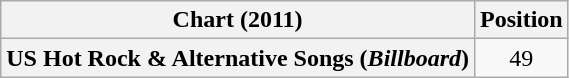<table class="wikitable plainrowheaders" style="text-align:center">
<tr>
<th scope="col">Chart (2011)</th>
<th scope="col">Position</th>
</tr>
<tr>
<th scope="row">US Hot Rock & Alternative Songs (<em>Billboard</em>)</th>
<td>49</td>
</tr>
</table>
